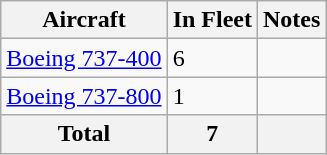<table class="wikitable">
<tr>
<th>Aircraft</th>
<th>In Fleet</th>
<th>Notes</th>
</tr>
<tr>
<td><a href='#'>Boeing 737-400</a></td>
<td>6</td>
<td></td>
</tr>
<tr>
<td><a href='#'>Boeing 737-800</a></td>
<td>1</td>
<td></td>
</tr>
<tr>
<th>Total</th>
<th>7</th>
<th></th>
</tr>
</table>
